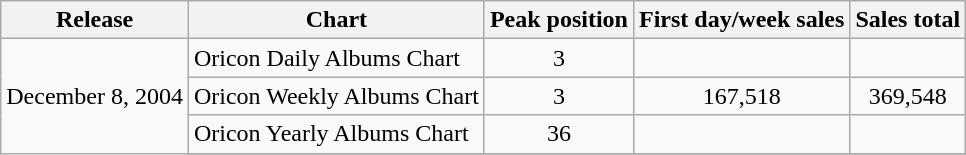<table class="wikitable">
<tr>
<th>Release</th>
<th>Chart</th>
<th>Peak position</th>
<th>First day/week sales</th>
<th>Sales total</th>
</tr>
<tr>
<td align="center" rowspan="4">December 8, 2004</td>
<td align="left">Oricon Daily Albums Chart</td>
<td align="center">3</td>
<td align="left"></td>
<td align="left"></td>
</tr>
<tr>
<td align="left">Oricon Weekly Albums Chart</td>
<td align="center">3</td>
<td align="center">167,518</td>
<td align="center">369,548</td>
</tr>
<tr>
<td align="left">Oricon Yearly Albums Chart</td>
<td align="center">36</td>
<td align="left"></td>
<td align="left"></td>
</tr>
<tr>
</tr>
</table>
